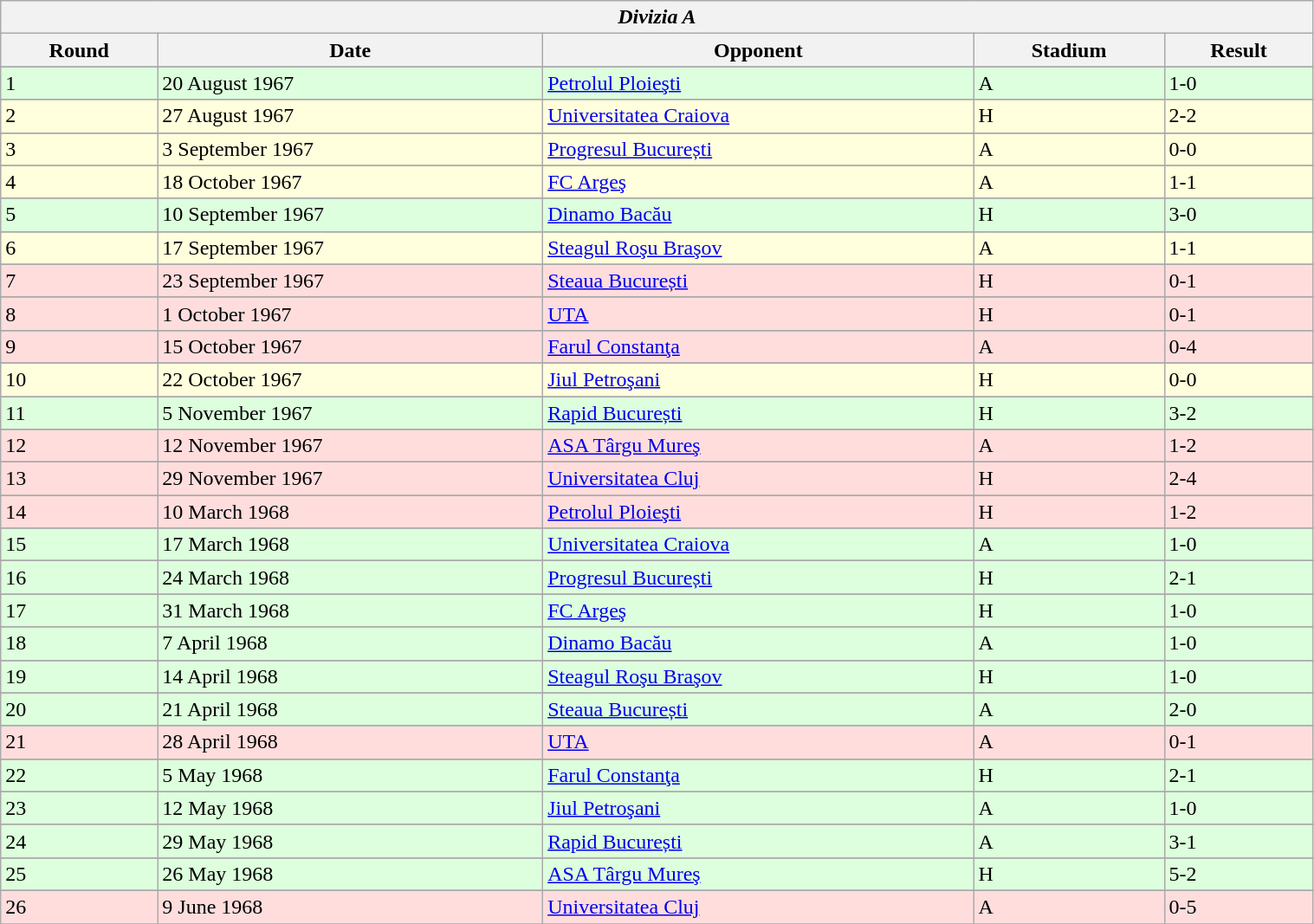<table class="wikitable" style="width:80%;">
<tr>
<th colspan="5" style="text-align:center;"><em>Divizia A</em></th>
</tr>
<tr>
<th>Round</th>
<th>Date</th>
<th>Opponent</th>
<th>Stadium</th>
<th>Result</th>
</tr>
<tr>
</tr>
<tr bgcolor="#ddffdd">
<td>1</td>
<td>20 August 1967</td>
<td><a href='#'>Petrolul Ploieşti</a></td>
<td>A</td>
<td>1-0</td>
</tr>
<tr>
</tr>
<tr bgcolor="#ffffdd">
<td>2</td>
<td>27 August 1967</td>
<td><a href='#'>Universitatea Craiova</a></td>
<td>H</td>
<td>2-2</td>
</tr>
<tr>
</tr>
<tr bgcolor="#ffffdd">
<td>3</td>
<td>3 September 1967</td>
<td><a href='#'>Progresul București</a></td>
<td>A</td>
<td>0-0</td>
</tr>
<tr>
</tr>
<tr bgcolor="#ffffdd">
<td>4</td>
<td>18 October 1967</td>
<td><a href='#'>FC Argeş</a></td>
<td>A</td>
<td>1-1</td>
</tr>
<tr>
</tr>
<tr bgcolor="#ddffdd">
<td>5</td>
<td>10 September 1967</td>
<td><a href='#'>Dinamo Bacău</a></td>
<td>H</td>
<td>3-0</td>
</tr>
<tr>
</tr>
<tr bgcolor="#ffffdd">
<td>6</td>
<td>17 September 1967</td>
<td><a href='#'>Steagul Roşu Braşov</a></td>
<td>A</td>
<td>1-1</td>
</tr>
<tr>
</tr>
<tr bgcolor="#ffdddd">
<td>7</td>
<td>23 September 1967</td>
<td><a href='#'>Steaua București</a></td>
<td>H</td>
<td>0-1</td>
</tr>
<tr>
</tr>
<tr bgcolor="#ffdddd">
<td>8</td>
<td>1 October 1967</td>
<td><a href='#'>UTA</a></td>
<td>H</td>
<td>0-1</td>
</tr>
<tr>
</tr>
<tr bgcolor="#ffdddd">
<td>9</td>
<td>15 October 1967</td>
<td><a href='#'>Farul Constanţa</a></td>
<td>A</td>
<td>0-4</td>
</tr>
<tr>
</tr>
<tr bgcolor="#ffffdd">
<td>10</td>
<td>22 October 1967</td>
<td><a href='#'>Jiul Petroşani</a></td>
<td>H</td>
<td>0-0</td>
</tr>
<tr>
</tr>
<tr bgcolor="#ddffdd">
<td>11</td>
<td>5 November 1967</td>
<td><a href='#'>Rapid București</a></td>
<td>H</td>
<td>3-2</td>
</tr>
<tr>
</tr>
<tr bgcolor="#ffdddd">
<td>12</td>
<td>12 November 1967</td>
<td><a href='#'>ASA Târgu Mureş</a></td>
<td>A</td>
<td>1-2</td>
</tr>
<tr>
</tr>
<tr bgcolor="#ffdddd">
<td>13</td>
<td>29 November 1967</td>
<td><a href='#'>Universitatea Cluj</a></td>
<td>H</td>
<td>2-4</td>
</tr>
<tr>
</tr>
<tr bgcolor="#ffdddd">
<td>14</td>
<td>10 March 1968</td>
<td><a href='#'>Petrolul Ploieşti</a></td>
<td>H</td>
<td>1-2</td>
</tr>
<tr>
</tr>
<tr bgcolor="#ddffdd">
<td>15</td>
<td>17 March 1968</td>
<td><a href='#'>Universitatea Craiova</a></td>
<td>A</td>
<td>1-0</td>
</tr>
<tr>
</tr>
<tr bgcolor="#ddffdd">
<td>16</td>
<td>24 March 1968</td>
<td><a href='#'>Progresul București</a></td>
<td>H</td>
<td>2-1</td>
</tr>
<tr>
</tr>
<tr bgcolor="#ddffdd">
<td>17</td>
<td>31 March 1968</td>
<td><a href='#'>FC Argeş</a></td>
<td>H</td>
<td>1-0</td>
</tr>
<tr>
</tr>
<tr bgcolor="#ddffdd">
<td>18</td>
<td>7 April 1968</td>
<td><a href='#'>Dinamo Bacău</a></td>
<td>A</td>
<td>1-0</td>
</tr>
<tr>
</tr>
<tr bgcolor="#ddffdd">
<td>19</td>
<td>14 April 1968</td>
<td><a href='#'>Steagul Roşu Braşov</a></td>
<td>H</td>
<td>1-0</td>
</tr>
<tr>
</tr>
<tr bgcolor="#ddffdd">
<td>20</td>
<td>21 April 1968</td>
<td><a href='#'>Steaua București</a></td>
<td>A</td>
<td>2-0</td>
</tr>
<tr>
</tr>
<tr bgcolor="#ffdddd">
<td>21</td>
<td>28 April 1968</td>
<td><a href='#'>UTA</a></td>
<td>A</td>
<td>0-1</td>
</tr>
<tr>
</tr>
<tr bgcolor="#ddffdd">
<td>22</td>
<td>5 May 1968</td>
<td><a href='#'>Farul Constanţa</a></td>
<td>H</td>
<td>2-1</td>
</tr>
<tr>
</tr>
<tr bgcolor="#ddffdd">
<td>23</td>
<td>12 May 1968</td>
<td><a href='#'>Jiul Petroşani</a></td>
<td>A</td>
<td>1-0</td>
</tr>
<tr>
</tr>
<tr bgcolor="#ddffdd">
<td>24</td>
<td>29 May 1968</td>
<td><a href='#'>Rapid București</a></td>
<td>A</td>
<td>3-1</td>
</tr>
<tr>
</tr>
<tr bgcolor="#ddffdd">
<td>25</td>
<td>26 May 1968</td>
<td><a href='#'>ASA Târgu Mureş</a></td>
<td>H</td>
<td>5-2</td>
</tr>
<tr>
</tr>
<tr bgcolor="#ffdddd">
<td>26</td>
<td>9 June 1968</td>
<td><a href='#'>Universitatea Cluj</a></td>
<td>A</td>
<td>0-5</td>
</tr>
<tr>
</tr>
</table>
